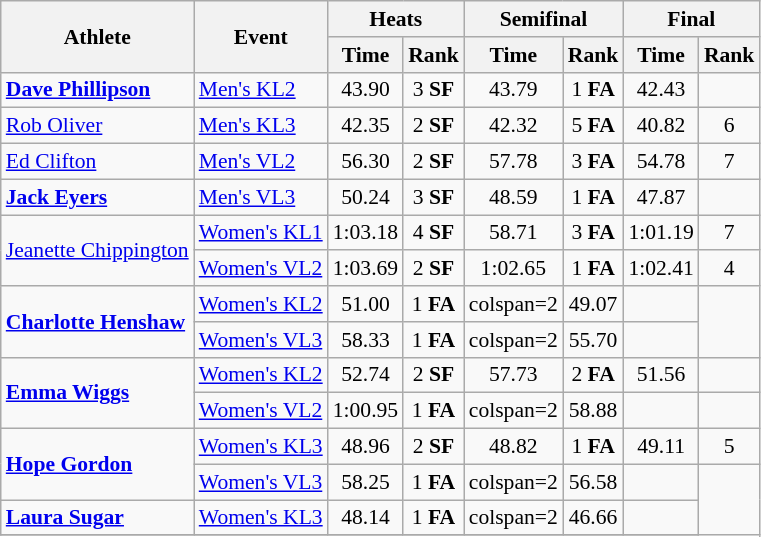<table class="wikitable" style="font-size:90%">
<tr>
<th rowspan="2">Athlete</th>
<th rowspan="2">Event</th>
<th colspan="2">Heats</th>
<th colspan="2">Semifinal</th>
<th colspan="2">Final</th>
</tr>
<tr>
<th>Time</th>
<th>Rank</th>
<th>Time</th>
<th>Rank</th>
<th>Time</th>
<th>Rank</th>
</tr>
<tr style="text-align:center">
<td style="text-align:left"><strong><a href='#'>Dave Phillipson</a></strong></td>
<td style="text-align:left"><a href='#'>Men's KL2</a></td>
<td>43.90</td>
<td>3 <strong>SF</strong></td>
<td>43.79</td>
<td>1 <strong>FA</strong></td>
<td>42.43</td>
<td></td>
</tr>
<tr style="text-align:center">
<td style="text-align:left"><a href='#'>Rob Oliver</a></td>
<td style="text-align:left"><a href='#'>Men's KL3</a></td>
<td>42.35</td>
<td>2 <strong>SF</strong></td>
<td>42.32</td>
<td>5 <strong>FA</strong></td>
<td>40.82</td>
<td>6</td>
</tr>
<tr style="text-align:center">
<td style="text-align:left"><a href='#'>Ed Clifton</a></td>
<td style="text-align:left"><a href='#'>Men's VL2</a></td>
<td>56.30</td>
<td>2 <strong>SF</strong></td>
<td>57.78</td>
<td>3 <strong>FA</strong></td>
<td>54.78</td>
<td>7</td>
</tr>
<tr style="text-align:center">
<td style="text-align:left"><strong><a href='#'>Jack Eyers</a></strong></td>
<td style="text-align:left"><a href='#'>Men's VL3</a></td>
<td>50.24</td>
<td>3 <strong>SF</strong></td>
<td>48.59</td>
<td>1 <strong>FA</strong></td>
<td>47.87</td>
<td></td>
</tr>
<tr style="text-align:center">
<td style="text-align:left" rowspan=2><a href='#'>Jeanette Chippington</a></td>
<td style="text-align:left"><a href='#'>Women's KL1</a></td>
<td>1:03.18</td>
<td>4 <strong>SF</strong></td>
<td>58.71</td>
<td>3 <strong>FA</strong></td>
<td>1:01.19</td>
<td>7</td>
</tr>
<tr style="text-align:center">
<td style="text-align:left"><a href='#'>Women's VL2</a></td>
<td>1:03.69</td>
<td>2 <strong>SF</strong></td>
<td>1:02.65</td>
<td>1 <strong>FA</strong></td>
<td>1:02.41</td>
<td>4</td>
</tr>
<tr style="text-align:center">
<td style="text-align:left" rowspan=2><strong><a href='#'>Charlotte Henshaw</a></strong></td>
<td style="text-align:left"><a href='#'>Women's KL2</a></td>
<td>51.00</td>
<td>1 <strong>FA</strong></td>
<td>colspan=2 </td>
<td>49.07</td>
<td></td>
</tr>
<tr style="text-align:center">
<td style="text-align:left"><a href='#'>Women's VL3</a></td>
<td>58.33</td>
<td>1 <strong>FA</strong></td>
<td>colspan=2 </td>
<td>55.70</td>
<td></td>
</tr>
<tr style="text-align:center">
<td style="text-align:left" rowspan=2><strong><a href='#'>Emma Wiggs</a></strong></td>
<td style="text-align:left"><a href='#'>Women's KL2</a></td>
<td>52.74</td>
<td>2 <strong>SF</strong></td>
<td>57.73</td>
<td>2 <strong>FA</strong></td>
<td>51.56</td>
<td></td>
</tr>
<tr style="text-align:center">
<td style="text-align:left"><a href='#'>Women's VL2</a></td>
<td>1:00.95</td>
<td>1 <strong>FA</strong></td>
<td>colspan=2 </td>
<td>58.88</td>
<td></td>
</tr>
<tr style="text-align:center">
<td style="text-align:left" rowspan=2><strong><a href='#'>Hope Gordon</a></strong></td>
<td style="text-align:left"><a href='#'>Women's KL3</a></td>
<td>48.96</td>
<td>2 <strong>SF</strong></td>
<td>48.82</td>
<td>1 <strong>FA</strong></td>
<td>49.11</td>
<td>5</td>
</tr>
<tr style="text-align:center">
<td style="text-align:left"><a href='#'>Women's VL3</a></td>
<td>58.25</td>
<td>1 <strong>FA</strong></td>
<td>colspan=2 </td>
<td>56.58</td>
<td></td>
</tr>
<tr style="text-align:center">
<td style="text-align:left"><strong><a href='#'>Laura Sugar</a></strong></td>
<td style="text-align:left"><a href='#'>Women's KL3</a></td>
<td>48.14</td>
<td>1 <strong>FA</strong></td>
<td>colspan=2 </td>
<td>46.66</td>
<td></td>
</tr>
<tr>
</tr>
</table>
